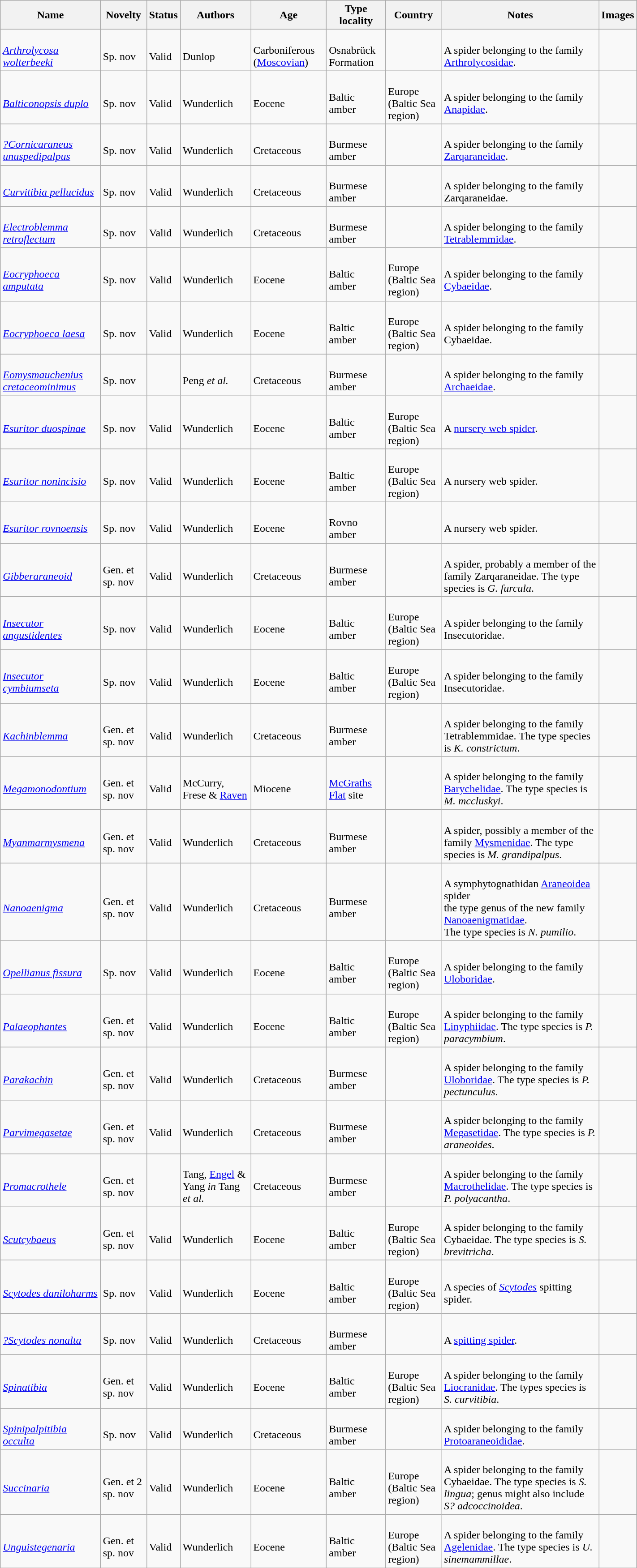<table class="wikitable sortable" align="center" width="75%">
<tr>
<th>Name</th>
<th>Novelty</th>
<th>Status</th>
<th>Authors</th>
<th>Age</th>
<th>Type locality</th>
<th>Country</th>
<th>Notes</th>
<th>Images</th>
</tr>
<tr>
<td><br><em><a href='#'>Arthrolycosa wolterbeeki</a></em></td>
<td><br>Sp. nov</td>
<td><br>Valid</td>
<td><br>Dunlop</td>
<td><br>Carboniferous (<a href='#'>Moscovian</a>)</td>
<td><br>Osnabrück Formation</td>
<td><br></td>
<td><br>A spider belonging to the family <a href='#'>Arthrolycosidae</a>.</td>
<td></td>
</tr>
<tr>
<td><br><em><a href='#'>Balticonopsis duplo</a></em></td>
<td><br>Sp. nov</td>
<td><br>Valid</td>
<td><br>Wunderlich</td>
<td><br>Eocene</td>
<td><br>Baltic amber</td>
<td><br>Europe (Baltic Sea region)</td>
<td><br>A spider belonging to the family <a href='#'>Anapidae</a>.</td>
<td></td>
</tr>
<tr>
<td><br><em><a href='#'>?Cornicaraneus unuspedipalpus</a></em></td>
<td><br>Sp. nov</td>
<td><br>Valid</td>
<td><br>Wunderlich</td>
<td><br>Cretaceous</td>
<td><br>Burmese amber</td>
<td><br></td>
<td><br>A spider belonging to the family <a href='#'>Zarqaraneidae</a>.</td>
<td></td>
</tr>
<tr>
<td><br><em><a href='#'>Curvitibia pellucidus</a></em></td>
<td><br>Sp. nov</td>
<td><br>Valid</td>
<td><br>Wunderlich</td>
<td><br>Cretaceous</td>
<td><br>Burmese amber</td>
<td><br></td>
<td><br>A spider belonging to the family Zarqaraneidae.</td>
<td></td>
</tr>
<tr>
<td><br><em><a href='#'>Electroblemma retroflectum</a></em></td>
<td><br>Sp. nov</td>
<td><br>Valid</td>
<td><br>Wunderlich</td>
<td><br>Cretaceous</td>
<td><br>Burmese amber</td>
<td><br></td>
<td><br>A spider belonging to the family <a href='#'>Tetrablemmidae</a>.</td>
<td></td>
</tr>
<tr>
<td><br><em><a href='#'>Eocryphoeca amputata</a></em></td>
<td><br>Sp. nov</td>
<td><br>Valid</td>
<td><br>Wunderlich</td>
<td><br>Eocene</td>
<td><br>Baltic amber</td>
<td><br>Europe (Baltic Sea region)</td>
<td><br>A spider belonging to the family <a href='#'>Cybaeidae</a>.</td>
<td></td>
</tr>
<tr>
<td><br><em><a href='#'>Eocryphoeca laesa</a></em></td>
<td><br>Sp. nov</td>
<td><br>Valid</td>
<td><br>Wunderlich</td>
<td><br>Eocene</td>
<td><br>Baltic amber</td>
<td><br>Europe (Baltic Sea region)</td>
<td><br>A spider belonging to the family Cybaeidae.</td>
<td></td>
</tr>
<tr>
<td><br><em><a href='#'>Eomysmauchenius cretaceominimus</a></em></td>
<td><br>Sp. nov</td>
<td></td>
<td><br>Peng <em>et al.</em></td>
<td><br>Cretaceous</td>
<td><br>Burmese amber</td>
<td><br></td>
<td><br>A spider belonging to the family <a href='#'>Archaeidae</a>.</td>
<td></td>
</tr>
<tr>
<td><br><em><a href='#'>Esuritor duospinae</a></em></td>
<td><br>Sp. nov</td>
<td><br>Valid</td>
<td><br>Wunderlich</td>
<td><br>Eocene</td>
<td><br>Baltic amber</td>
<td><br>Europe (Baltic Sea region)</td>
<td><br>A <a href='#'>nursery web spider</a>.</td>
<td></td>
</tr>
<tr>
<td><br><em><a href='#'>Esuritor nonincisio</a></em></td>
<td><br>Sp. nov</td>
<td><br>Valid</td>
<td><br>Wunderlich</td>
<td><br>Eocene</td>
<td><br>Baltic amber</td>
<td><br>Europe (Baltic Sea region)</td>
<td><br>A nursery web spider.</td>
<td></td>
</tr>
<tr>
<td><br><em><a href='#'>Esuritor rovnoensis</a></em></td>
<td><br>Sp. nov</td>
<td><br>Valid</td>
<td><br>Wunderlich</td>
<td><br>Eocene</td>
<td><br>Rovno amber</td>
<td><br></td>
<td><br>A nursery web spider.</td>
<td></td>
</tr>
<tr>
<td><br><em><a href='#'>Gibberaraneoid</a></em></td>
<td><br>Gen. et sp. nov</td>
<td><br>Valid</td>
<td><br>Wunderlich</td>
<td><br>Cretaceous</td>
<td><br>Burmese amber</td>
<td><br></td>
<td><br>A spider, probably a member of the family Zarqaraneidae. The type species is <em>G. furcula</em>.</td>
<td></td>
</tr>
<tr>
<td><br><em><a href='#'>Insecutor angustidentes</a></em></td>
<td><br>Sp. nov</td>
<td><br>Valid</td>
<td><br>Wunderlich</td>
<td><br>Eocene</td>
<td><br>Baltic amber</td>
<td><br>Europe (Baltic Sea region)</td>
<td><br>A spider belonging to the family Insecutoridae.</td>
<td></td>
</tr>
<tr>
<td><br><em><a href='#'>Insecutor cymbiumseta</a></em></td>
<td><br>Sp. nov</td>
<td><br>Valid</td>
<td><br>Wunderlich</td>
<td><br>Eocene</td>
<td><br>Baltic amber</td>
<td><br>Europe (Baltic Sea region)</td>
<td><br>A spider belonging to the family Insecutoridae.</td>
<td></td>
</tr>
<tr>
<td><br><em><a href='#'>Kachinblemma</a></em></td>
<td><br>Gen. et sp. nov</td>
<td><br>Valid</td>
<td><br>Wunderlich</td>
<td><br>Cretaceous</td>
<td><br>Burmese amber</td>
<td><br></td>
<td><br>A spider belonging to the family Tetrablemmidae. The type species is <em>K. constrictum</em>.</td>
<td></td>
</tr>
<tr>
<td><br><em><a href='#'>Megamonodontium</a></em></td>
<td><br>Gen. et sp. nov</td>
<td><br>Valid</td>
<td><br>McCurry, Frese & <a href='#'>Raven</a></td>
<td><br>Miocene</td>
<td><br><a href='#'>McGraths Flat</a> site</td>
<td><br></td>
<td><br>A spider belonging to the family <a href='#'>Barychelidae</a>. The type species is <em>M. mccluskyi</em>.</td>
<td></td>
</tr>
<tr>
<td><br><em><a href='#'>Myanmarmysmena</a></em></td>
<td><br>Gen. et sp. nov</td>
<td><br>Valid</td>
<td><br>Wunderlich</td>
<td><br>Cretaceous</td>
<td><br>Burmese amber</td>
<td><br></td>
<td><br>A spider, possibly a member of the family <a href='#'>Mysmenidae</a>. The type species is <em>M. grandipalpus</em>.</td>
<td></td>
</tr>
<tr>
<td><br><em><a href='#'>Nanoaenigma</a></em></td>
<td><br>Gen. et sp. nov</td>
<td><br>Valid</td>
<td><br>Wunderlich</td>
<td><br>Cretaceous</td>
<td><br>Burmese amber</td>
<td><br></td>
<td><br>A symphytognathidan <a href='#'>Araneoidea</a> spider<br> the type genus of the new family <a href='#'>Nanoaenigmatidae</a>.<br> The type species is <em>N. pumilio</em>.</td>
<td></td>
</tr>
<tr>
<td><br><em><a href='#'>Opellianus fissura</a></em></td>
<td><br>Sp. nov</td>
<td><br>Valid</td>
<td><br>Wunderlich</td>
<td><br>Eocene</td>
<td><br>Baltic amber</td>
<td><br>Europe (Baltic Sea region)</td>
<td><br>A spider belonging to the family <a href='#'>Uloboridae</a>.</td>
<td></td>
</tr>
<tr>
<td><br><em><a href='#'>Palaeophantes</a></em></td>
<td><br>Gen. et sp. nov</td>
<td><br>Valid</td>
<td><br>Wunderlich</td>
<td><br>Eocene</td>
<td><br>Baltic amber</td>
<td><br>Europe (Baltic Sea region)</td>
<td><br>A spider belonging to the family <a href='#'>Linyphiidae</a>. The type species is <em>P. paracymbium</em>.</td>
<td></td>
</tr>
<tr>
<td><br><em><a href='#'>Parakachin</a></em></td>
<td><br>Gen. et sp. nov</td>
<td><br>Valid</td>
<td><br>Wunderlich</td>
<td><br>Cretaceous</td>
<td><br>Burmese amber</td>
<td><br></td>
<td><br>A spider belonging to the family <a href='#'>Uloboridae</a>. The type species is <em>P. pectunculus</em>.</td>
<td></td>
</tr>
<tr>
<td><br><em><a href='#'>Parvimegasetae</a></em></td>
<td><br>Gen. et sp. nov</td>
<td><br>Valid</td>
<td><br>Wunderlich</td>
<td><br>Cretaceous</td>
<td><br>Burmese amber</td>
<td><br></td>
<td><br>A spider belonging to the family <a href='#'>Megasetidae</a>. The type species is <em>P. araneoides</em>.</td>
<td></td>
</tr>
<tr>
<td><br><em><a href='#'>Promacrothele</a></em></td>
<td><br>Gen. et sp. nov</td>
<td></td>
<td><br>Tang, <a href='#'>Engel</a> & Yang <em>in</em> Tang <em>et al.</em></td>
<td><br>Cretaceous</td>
<td><br>Burmese amber</td>
<td><br></td>
<td><br>A spider belonging to the family <a href='#'>Macrothelidae</a>. The type species is <em>P. polyacantha</em>.</td>
<td></td>
</tr>
<tr>
<td><br><em><a href='#'>Scutcybaeus</a></em></td>
<td><br>Gen. et sp. nov</td>
<td><br>Valid</td>
<td><br>Wunderlich</td>
<td><br>Eocene</td>
<td><br>Baltic amber</td>
<td><br>Europe (Baltic Sea region)</td>
<td><br>A spider belonging to the family Cybaeidae. The type species is <em>S. brevitricha</em>.</td>
<td></td>
</tr>
<tr>
<td><br><em><a href='#'>Scytodes daniloharms</a></em></td>
<td><br>Sp. nov</td>
<td><br>Valid</td>
<td><br>Wunderlich</td>
<td><br>Eocene</td>
<td><br>Baltic amber</td>
<td><br>Europe (Baltic Sea region)</td>
<td><br>A species of <em><a href='#'>Scytodes</a></em> spitting spider.</td>
<td></td>
</tr>
<tr>
<td><br><em><a href='#'>?Scytodes nonalta</a></em></td>
<td><br>Sp. nov</td>
<td><br>Valid</td>
<td><br>Wunderlich</td>
<td><br>Cretaceous</td>
<td><br>Burmese amber</td>
<td><br></td>
<td><br>A <a href='#'>spitting spider</a>.</td>
<td></td>
</tr>
<tr>
<td><br><em><a href='#'>Spinatibia</a></em></td>
<td><br>Gen. et sp. nov</td>
<td><br>Valid</td>
<td><br>Wunderlich</td>
<td><br>Eocene</td>
<td><br>Baltic amber</td>
<td><br>Europe (Baltic Sea region)</td>
<td><br>A spider belonging to the family <a href='#'>Liocranidae</a>. The types species is <em>S. curvitibia</em>.</td>
<td></td>
</tr>
<tr>
<td><br><em><a href='#'>Spinipalpitibia occulta</a></em></td>
<td><br>Sp. nov</td>
<td><br>Valid</td>
<td><br>Wunderlich</td>
<td><br>Cretaceous</td>
<td><br>Burmese amber</td>
<td><br></td>
<td><br>A spider belonging to the family <a href='#'>Protoaraneoididae</a>.</td>
<td></td>
</tr>
<tr>
<td><br><em><a href='#'>Succinaria</a></em></td>
<td><br>Gen. et 2 sp. nov</td>
<td><br>Valid</td>
<td><br>Wunderlich</td>
<td><br>Eocene</td>
<td><br>Baltic amber</td>
<td><br>Europe (Baltic Sea region)</td>
<td><br>A spider belonging to the family Cybaeidae. The type species is <em>S. lingua</em>; genus might also include <em>S? adcoccinoidea</em>.</td>
<td></td>
</tr>
<tr>
<td><br><em><a href='#'>Unguistegenaria</a></em></td>
<td><br>Gen. et sp. nov</td>
<td><br>Valid</td>
<td><br>Wunderlich</td>
<td><br>Eocene</td>
<td><br>Baltic amber</td>
<td><br>Europe (Baltic Sea region)</td>
<td><br>A spider belonging to the family <a href='#'>Agelenidae</a>. The type species is <em>U. sinemammillae</em>.</td>
<td></td>
</tr>
<tr>
</tr>
</table>
